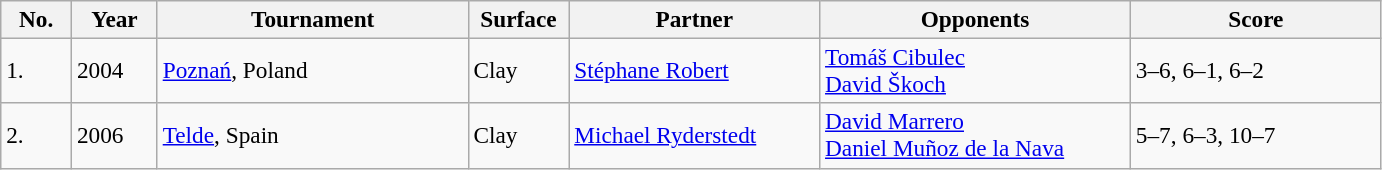<table class="sortable wikitable" style=font-size:97%>
<tr>
<th width=40>No.</th>
<th width=50>Year</th>
<th width=200>Tournament</th>
<th width=60>Surface</th>
<th width=160>Partner</th>
<th width=200>Opponents</th>
<th width=160>Score</th>
</tr>
<tr>
<td>1.</td>
<td>2004</td>
<td><a href='#'>Poznań</a>, Poland</td>
<td>Clay</td>
<td> <a href='#'>Stéphane Robert</a></td>
<td> <a href='#'>Tomáš Cibulec</a><br> <a href='#'>David Škoch</a></td>
<td>3–6, 6–1, 6–2</td>
</tr>
<tr>
<td>2.</td>
<td>2006</td>
<td><a href='#'>Telde</a>, Spain</td>
<td>Clay</td>
<td> <a href='#'>Michael Ryderstedt</a></td>
<td> <a href='#'>David Marrero</a><br> <a href='#'>Daniel Muñoz de la Nava</a></td>
<td>5–7, 6–3, 10–7</td>
</tr>
</table>
